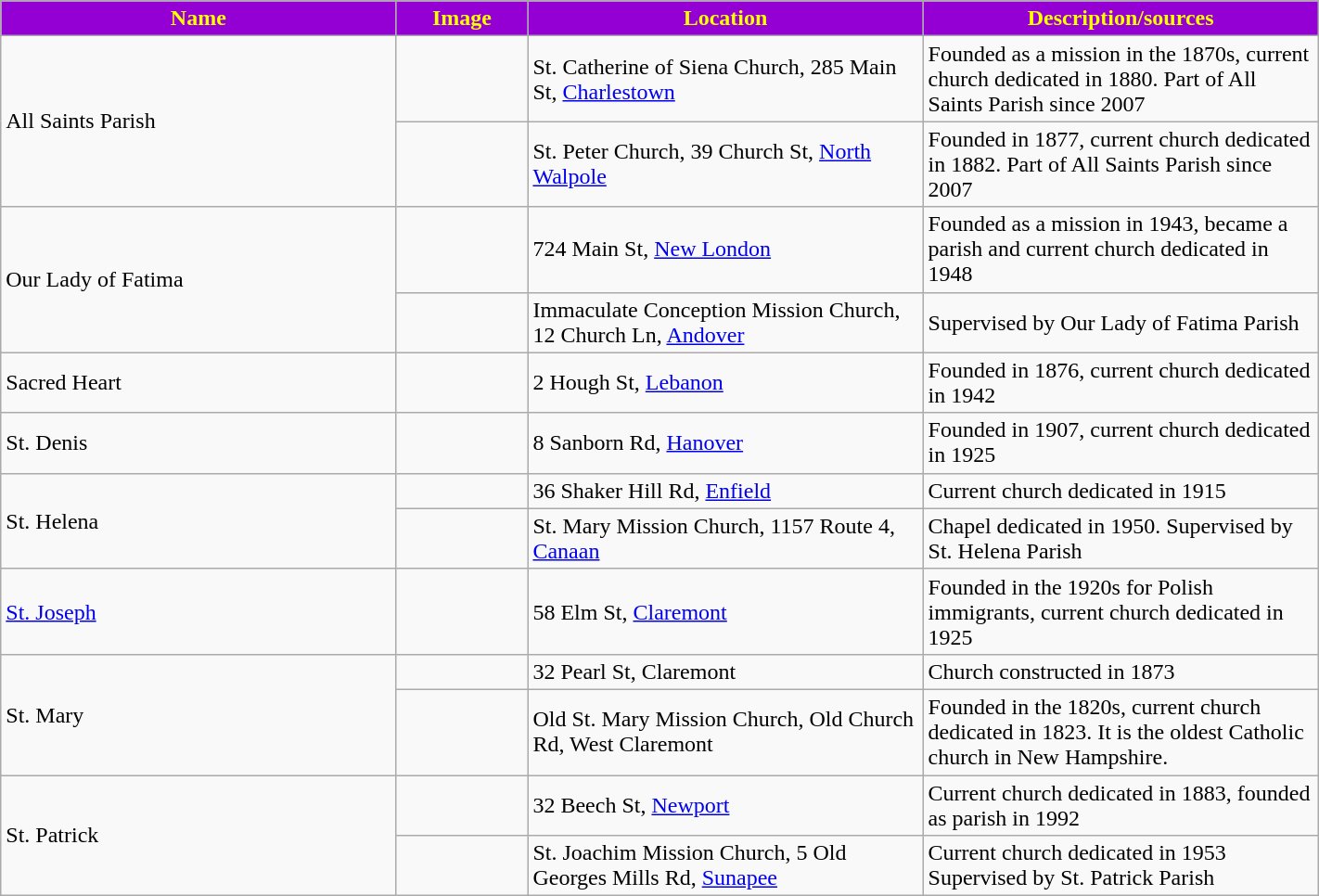<table class="wikitable sortable" style="width:75%">
<tr>
<th style="background:darkviolet; color:yellow;" width="30%"><strong>Name</strong></th>
<th style="background:darkviolet; color:yellow;" width="10%"><strong>Image</strong></th>
<th style="background:darkviolet; color:yellow;" width="30%"><strong>Location</strong></th>
<th style="background:darkviolet; color:yellow;" width="30%"><strong>Description/sources</strong></th>
</tr>
<tr>
<td rowspan=2>All Saints Parish</td>
<td></td>
<td>St. Catherine of Siena Church, 285 Main St, <a href='#'>Charlestown</a></td>
<td>Founded as a mission in the 1870s, current church dedicated in 1880. Part of All Saints Parish since 2007</td>
</tr>
<tr>
<td></td>
<td>St. Peter Church, 39 Church St, <a href='#'>North Walpole</a></td>
<td>Founded in 1877, current church dedicated in 1882. Part of All Saints Parish since 2007</td>
</tr>
<tr>
<td rowspan=2>Our Lady of Fatima</td>
<td></td>
<td>724 Main St, <a href='#'>New London</a></td>
<td>Founded as a mission in 1943, became a parish and current church dedicated in 1948 </td>
</tr>
<tr>
<td></td>
<td>Immaculate Conception Mission Church, 12 Church Ln, <a href='#'>Andover</a></td>
<td>Supervised by Our Lady of Fatima Parish</td>
</tr>
<tr>
<td>Sacred Heart</td>
<td></td>
<td>2 Hough St, <a href='#'>Lebanon</a></td>
<td>Founded in 1876, current church dedicated in 1942</td>
</tr>
<tr>
<td>St. Denis</td>
<td></td>
<td>8 Sanborn Rd, <a href='#'>Hanover</a></td>
<td>Founded in 1907, current church dedicated in 1925</td>
</tr>
<tr>
<td rowspan=2>St. Helena</td>
<td></td>
<td>36 Shaker Hill Rd, <a href='#'>Enfield</a></td>
<td>Current church dedicated in 1915</td>
</tr>
<tr>
<td></td>
<td>St. Mary Mission Church, 1157 Route 4, <a href='#'>Canaan</a></td>
<td>Chapel dedicated in 1950. Supervised by St. Helena Parish</td>
</tr>
<tr>
<td><a href='#'>St. Joseph</a></td>
<td></td>
<td>58 Elm St, <a href='#'>Claremont</a></td>
<td>Founded in the 1920s for Polish immigrants, current church dedicated in 1925</td>
</tr>
<tr>
<td rowspan=2>St. Mary</td>
<td></td>
<td>32 Pearl St, Claremont</td>
<td>Church constructed in 1873</td>
</tr>
<tr>
<td></td>
<td>Old St. Mary Mission Church, Old Church Rd, West Claremont</td>
<td>Founded in the 1820s, current church dedicated in 1823. It is the oldest Catholic church in New Hampshire.</td>
</tr>
<tr>
<td rowspan=2>St. Patrick</td>
<td></td>
<td>32 Beech St, <a href='#'>Newport</a></td>
<td>Current church dedicated in 1883, founded as parish in 1992</td>
</tr>
<tr>
<td></td>
<td>St. Joachim Mission Church, 5 Old Georges Mills Rd, <a href='#'>Sunapee</a></td>
<td>Current church dedicated in 1953 Supervised by St. Patrick Parish</td>
</tr>
</table>
